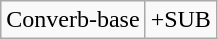<table class="wikitable">
<tr>
<td>Converb-base</td>
<td>+SUB</td>
</tr>
</table>
